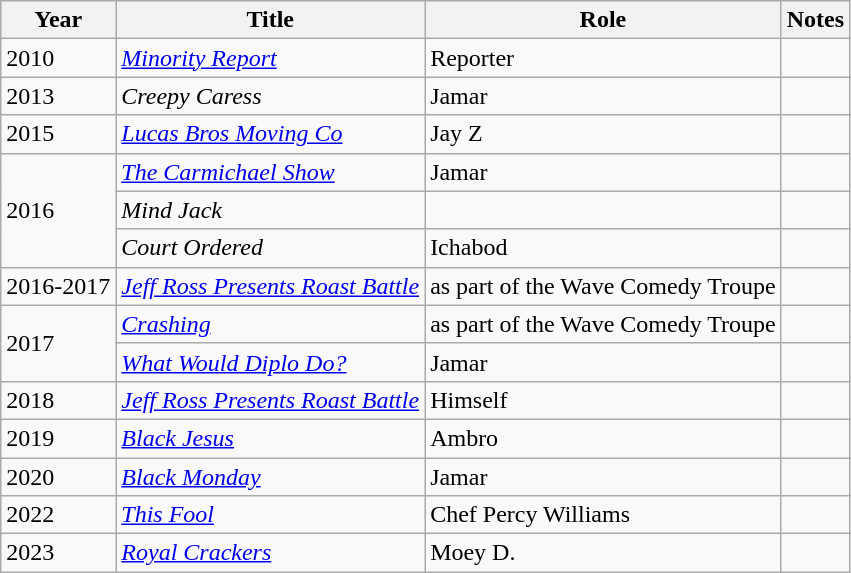<table class="wikitable sortable">
<tr>
<th>Year</th>
<th>Title</th>
<th>Role</th>
<th class="unsortable">Notes</th>
</tr>
<tr>
<td>2010</td>
<td><em><a href='#'>Minority Report</a></em></td>
<td>Reporter</td>
<td></td>
</tr>
<tr>
<td>2013</td>
<td><em>Creepy Caress</em></td>
<td>Jamar</td>
<td></td>
</tr>
<tr>
<td>2015</td>
<td><em><a href='#'>Lucas Bros Moving Co</a></em></td>
<td>Jay Z</td>
<td></td>
</tr>
<tr>
<td rowspan="3">2016</td>
<td><em><a href='#'>The Carmichael Show</a></em></td>
<td>Jamar</td>
<td></td>
</tr>
<tr>
<td><em>Mind Jack</em></td>
<td></td>
<td></td>
</tr>
<tr>
<td><em>Court Ordered</em></td>
<td>Ichabod</td>
<td></td>
</tr>
<tr>
<td>2016-2017</td>
<td><em><a href='#'>Jeff Ross Presents Roast Battle</a></em></td>
<td>as part of the Wave Comedy Troupe</td>
<td></td>
</tr>
<tr>
<td rowspan="2">2017</td>
<td><em><a href='#'>Crashing</a></em></td>
<td>as part of the Wave Comedy Troupe</td>
<td></td>
</tr>
<tr>
<td><em><a href='#'>What Would Diplo Do?</a></em></td>
<td>Jamar</td>
<td></td>
</tr>
<tr>
<td>2018</td>
<td><em><a href='#'>Jeff Ross Presents Roast Battle</a></em></td>
<td>Himself</td>
<td></td>
</tr>
<tr>
<td>2019</td>
<td><em><a href='#'>Black Jesus</a></em></td>
<td>Ambro</td>
<td></td>
</tr>
<tr>
<td>2020</td>
<td><em><a href='#'>Black Monday</a></em></td>
<td>Jamar</td>
<td></td>
</tr>
<tr>
<td>2022</td>
<td><em><a href='#'>This Fool</a></em></td>
<td>Chef Percy Williams</td>
<td></td>
</tr>
<tr>
<td>2023</td>
<td><em><a href='#'>Royal Crackers</a></em></td>
<td>Moey D.</td>
</tr>
</table>
